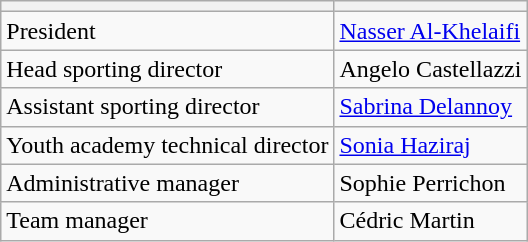<table class="wikitable plainrowheaders sortable" style="text-align:left">
<tr>
<th></th>
<th></th>
</tr>
<tr>
<td>President</td>
<td> <a href='#'>Nasser Al-Khelaifi</a></td>
</tr>
<tr>
<td>Head sporting director</td>
<td> Angelo Castellazzi</td>
</tr>
<tr>
<td>Assistant sporting director</td>
<td> <a href='#'>Sabrina Delannoy</a></td>
</tr>
<tr>
<td>Youth academy technical director</td>
<td> <a href='#'>Sonia Haziraj</a></td>
</tr>
<tr>
<td>Administrative manager</td>
<td> Sophie Perrichon</td>
</tr>
<tr>
<td>Team manager</td>
<td> Cédric Martin</td>
</tr>
</table>
